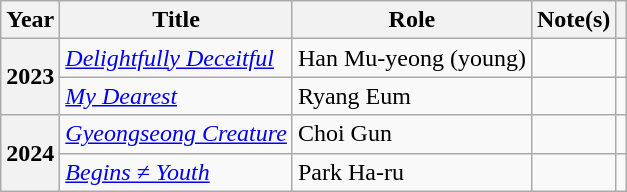<table class="wikitable plainrowheaders sortable">
<tr>
<th scope="col">Year</th>
<th scope="col">Title</th>
<th scope="col">Role</th>
<th scope="col" class="unsortable">Note(s)</th>
<th scope="col" class="unsortable"></th>
</tr>
<tr>
<th scope="row" rowspan="2">2023</th>
<td><em><a href='#'>Delightfully Deceitful</a></em></td>
<td>Han Mu-yeong (young)</td>
<td></td>
<td style="text-align:center"></td>
</tr>
<tr>
<td><em><a href='#'>My Dearest</a></em></td>
<td>Ryang Eum</td>
<td></td>
<td style="text-align:center"></td>
</tr>
<tr>
<th scope="row" rowspan="2">2024</th>
<td><em><a href='#'>Gyeongseong Creature</a></em></td>
<td>Choi Gun</td>
<td></td>
<td style="text-align:center"></td>
</tr>
<tr>
<td><em><a href='#'>Begins ≠ Youth</a></em></td>
<td>Park Ha-ru</td>
<td></td>
<td style="text-align:center"></td>
</tr>
</table>
